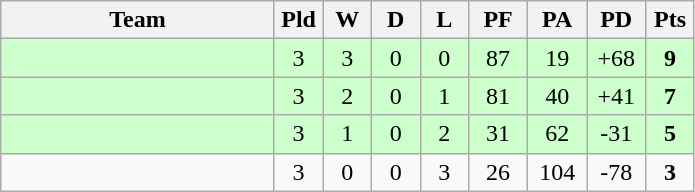<table class="wikitable" style="text-align:center;">
<tr>
<th width=175>Team</th>
<th width=25 abbr="Played">Pld</th>
<th width=25 abbr="Won">W</th>
<th width=25 abbr="Drawn">D</th>
<th width=25 abbr="Lost">L</th>
<th width=32 abbr="Points for">PF</th>
<th width=32 abbr="Points against">PA</th>
<th width=32 abbr="Points difference">PD</th>
<th width=25 abbr="Points">Pts</th>
</tr>
<tr bgcolor=ccffcc>
<td align=left></td>
<td>3</td>
<td>3</td>
<td>0</td>
<td>0</td>
<td>87</td>
<td>19</td>
<td>+68</td>
<td><strong>9</strong></td>
</tr>
<tr bgcolor=ccffcc>
<td align=left></td>
<td>3</td>
<td>2</td>
<td>0</td>
<td>1</td>
<td>81</td>
<td>40</td>
<td>+41</td>
<td><strong>7</strong></td>
</tr>
<tr bgcolor=ccffcc>
<td align=left></td>
<td>3</td>
<td>1</td>
<td>0</td>
<td>2</td>
<td>31</td>
<td>62</td>
<td>-31</td>
<td><strong>5</strong></td>
</tr>
<tr>
<td align=left></td>
<td>3</td>
<td>0</td>
<td>0</td>
<td>3</td>
<td>26</td>
<td>104</td>
<td>-78</td>
<td><strong>3</strong></td>
</tr>
</table>
